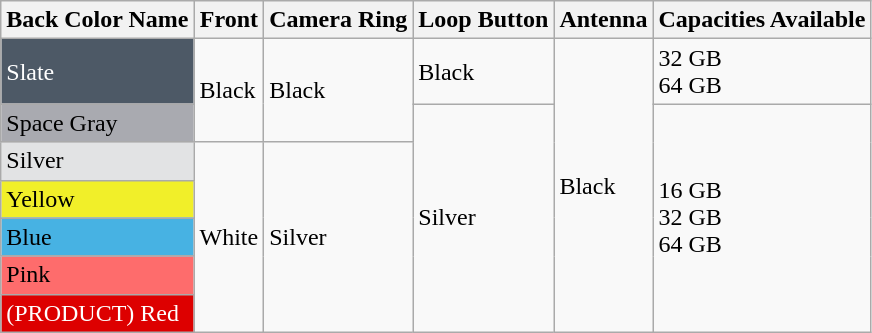<table class="wikitable">
<tr>
<th>Back Color Name</th>
<th>Front</th>
<th>Camera Ring</th>
<th>Loop Button</th>
<th>Antenna</th>
<th>Capacities Available</th>
</tr>
<tr>
<td style="background: #4d5966; color: white">Slate</td>
<td rowspan="2">Black</td>
<td rowspan="2">Black</td>
<td>Black</td>
<td rowspan="7">Black</td>
<td>32 GB<br>64 GB</td>
</tr>
<tr>
<td style="background: #a9aab0">Space Gray</td>
<td rowspan="6">Silver</td>
<td rowspan="6">16 GB<br>32 GB<br>64 GB</td>
</tr>
<tr>
<td style="background: #e2e3e4">Silver</td>
<td rowspan="5">White</td>
<td rowspan="5">Silver</td>
</tr>
<tr>
<td style="background: #f1ef29">Yellow</td>
</tr>
<tr>
<td style="background: #47b2e3">Blue</td>
</tr>
<tr>
<td style="background: #fe6c6c">Pink</td>
</tr>
<tr>
<td style="background: #dd0000; color: white">(PRODUCT) Red</td>
</tr>
</table>
